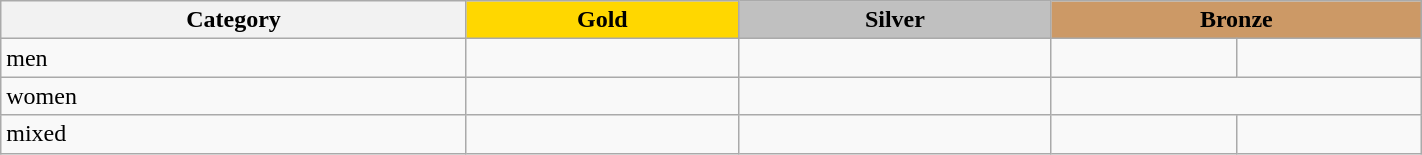<table class=wikitable width=75%>
<tr>
<th>Category</th>
<th style="background: gold">Gold</th>
<th style="background: silver">Silver</th>
<th style="background: #cc9966" colspan=2>Bronze</th>
</tr>
<tr>
<td>men</td>
<td><br></td>
<td><br></td>
<td><br></td>
<td><br></td>
</tr>
<tr>
<td>women</td>
<td><br></td>
<td><br></td>
<td colspan=2><br></td>
</tr>
<tr>
<td>mixed</td>
<td><br></td>
<td><br></td>
<td><br></td>
<td><br></td>
</tr>
</table>
